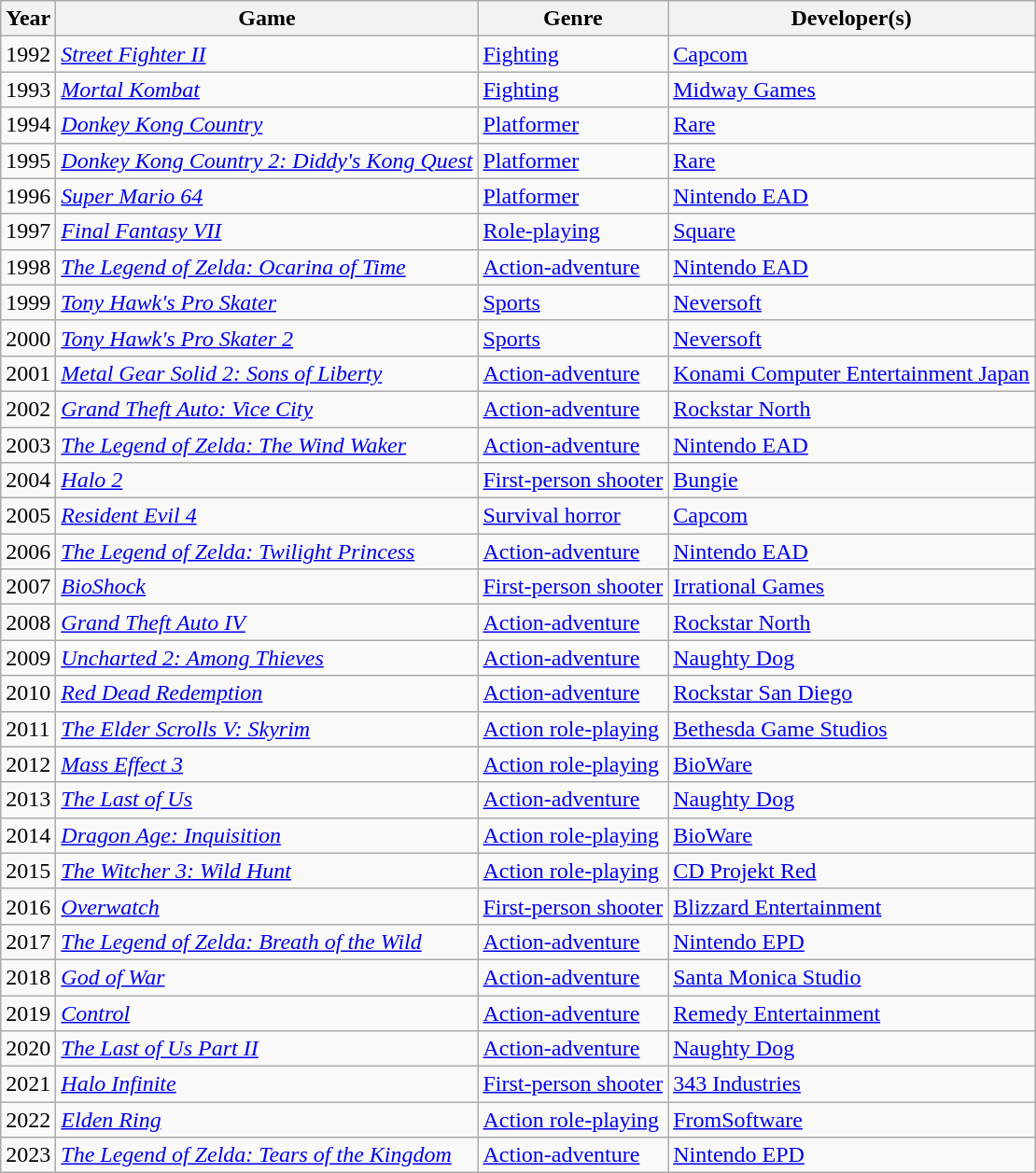<table class="wikitable">
<tr>
<th>Year</th>
<th>Game</th>
<th>Genre</th>
<th>Developer(s)</th>
</tr>
<tr>
<td>1992</td>
<td><em><a href='#'>Street Fighter II</a></em></td>
<td><a href='#'>Fighting</a></td>
<td><a href='#'>Capcom</a></td>
</tr>
<tr>
<td>1993</td>
<td><em><a href='#'>Mortal Kombat</a></em></td>
<td><a href='#'>Fighting</a></td>
<td><a href='#'>Midway Games</a></td>
</tr>
<tr>
<td>1994</td>
<td><em><a href='#'>Donkey Kong Country</a></em></td>
<td><a href='#'>Platformer</a></td>
<td><a href='#'>Rare</a></td>
</tr>
<tr>
<td>1995</td>
<td><em><a href='#'>Donkey Kong Country 2: Diddy's Kong Quest</a></em></td>
<td><a href='#'>Platformer</a></td>
<td><a href='#'>Rare</a></td>
</tr>
<tr>
<td>1996</td>
<td><em><a href='#'>Super Mario 64</a></em></td>
<td><a href='#'>Platformer</a></td>
<td><a href='#'>Nintendo EAD</a></td>
</tr>
<tr>
<td>1997</td>
<td><em><a href='#'>Final Fantasy VII</a></em></td>
<td><a href='#'>Role-playing</a></td>
<td><a href='#'>Square</a></td>
</tr>
<tr>
<td>1998</td>
<td><em><a href='#'>The Legend of Zelda: Ocarina of Time</a></em></td>
<td><a href='#'>Action-adventure</a></td>
<td><a href='#'>Nintendo EAD</a></td>
</tr>
<tr>
<td>1999</td>
<td><em><a href='#'>Tony Hawk's Pro Skater</a></em></td>
<td><a href='#'>Sports</a></td>
<td><a href='#'>Neversoft</a></td>
</tr>
<tr>
<td>2000</td>
<td><em><a href='#'>Tony Hawk's Pro Skater 2</a></em></td>
<td><a href='#'>Sports</a></td>
<td><a href='#'>Neversoft</a></td>
</tr>
<tr>
<td>2001</td>
<td><em><a href='#'>Metal Gear Solid 2: Sons of Liberty</a></em></td>
<td><a href='#'>Action-adventure</a></td>
<td><a href='#'>Konami Computer Entertainment Japan</a></td>
</tr>
<tr>
<td>2002</td>
<td><em><a href='#'>Grand Theft Auto: Vice City</a></em></td>
<td><a href='#'>Action-adventure</a></td>
<td><a href='#'>Rockstar North</a></td>
</tr>
<tr>
<td>2003</td>
<td><em><a href='#'>The Legend of Zelda: The Wind Waker</a></em></td>
<td><a href='#'>Action-adventure</a></td>
<td><a href='#'>Nintendo EAD</a></td>
</tr>
<tr>
<td>2004</td>
<td><em><a href='#'>Halo 2</a></em></td>
<td><a href='#'>First-person shooter</a></td>
<td><a href='#'>Bungie</a></td>
</tr>
<tr>
<td>2005</td>
<td><em><a href='#'>Resident Evil 4</a></em></td>
<td><a href='#'>Survival horror</a></td>
<td><a href='#'>Capcom</a></td>
</tr>
<tr>
<td>2006</td>
<td><em><a href='#'>The Legend of Zelda: Twilight Princess</a></em></td>
<td><a href='#'>Action-adventure</a></td>
<td><a href='#'>Nintendo EAD</a></td>
</tr>
<tr>
<td>2007</td>
<td><em><a href='#'>BioShock</a></em></td>
<td><a href='#'>First-person shooter</a></td>
<td><a href='#'>Irrational Games</a></td>
</tr>
<tr>
<td>2008</td>
<td><em><a href='#'>Grand Theft Auto IV</a></em></td>
<td><a href='#'>Action-adventure</a></td>
<td><a href='#'>Rockstar North</a></td>
</tr>
<tr>
<td>2009</td>
<td><em><a href='#'>Uncharted 2: Among Thieves</a></em></td>
<td><a href='#'>Action-adventure</a></td>
<td><a href='#'>Naughty Dog</a></td>
</tr>
<tr>
<td>2010</td>
<td><em><a href='#'>Red Dead Redemption</a></em></td>
<td><a href='#'>Action-adventure</a></td>
<td><a href='#'>Rockstar San Diego</a></td>
</tr>
<tr>
<td>2011</td>
<td><em><a href='#'>The Elder Scrolls V: Skyrim</a></em></td>
<td><a href='#'>Action role-playing</a></td>
<td><a href='#'>Bethesda Game Studios</a></td>
</tr>
<tr>
<td>2012</td>
<td><em><a href='#'>Mass Effect 3</a></em></td>
<td><a href='#'>Action role-playing</a></td>
<td><a href='#'>BioWare</a></td>
</tr>
<tr>
<td>2013</td>
<td><em><a href='#'>The Last of Us</a></em></td>
<td><a href='#'>Action-adventure</a></td>
<td><a href='#'>Naughty Dog</a></td>
</tr>
<tr>
<td>2014</td>
<td><em><a href='#'>Dragon Age: Inquisition</a></em></td>
<td><a href='#'>Action role-playing</a></td>
<td><a href='#'>BioWare</a></td>
</tr>
<tr>
<td>2015</td>
<td><em><a href='#'>The Witcher 3: Wild Hunt</a></em></td>
<td><a href='#'>Action role-playing</a></td>
<td><a href='#'>CD Projekt Red</a></td>
</tr>
<tr>
<td>2016</td>
<td><em><a href='#'>Overwatch</a></em></td>
<td><a href='#'>First-person shooter</a></td>
<td><a href='#'>Blizzard Entertainment</a></td>
</tr>
<tr>
<td>2017</td>
<td><em><a href='#'>The Legend of Zelda: Breath of the Wild</a></em></td>
<td><a href='#'>Action-adventure</a></td>
<td><a href='#'>Nintendo EPD</a></td>
</tr>
<tr>
<td>2018</td>
<td><em><a href='#'>God of War</a></em></td>
<td><a href='#'>Action-adventure</a></td>
<td><a href='#'>Santa Monica Studio</a></td>
</tr>
<tr>
<td>2019</td>
<td><em><a href='#'>Control</a></em></td>
<td><a href='#'>Action-adventure</a></td>
<td><a href='#'>Remedy Entertainment</a></td>
</tr>
<tr>
<td>2020</td>
<td><em><a href='#'>The Last of Us Part II</a></em></td>
<td><a href='#'>Action-adventure</a></td>
<td><a href='#'>Naughty Dog</a></td>
</tr>
<tr>
<td>2021</td>
<td><em><a href='#'>Halo Infinite</a></em></td>
<td><a href='#'>First-person shooter</a></td>
<td><a href='#'>343 Industries</a></td>
</tr>
<tr>
<td>2022</td>
<td><em><a href='#'>Elden Ring</a></em></td>
<td><a href='#'>Action role-playing</a></td>
<td><a href='#'>FromSoftware</a></td>
</tr>
<tr>
<td>2023</td>
<td><em><a href='#'>The Legend of Zelda: Tears of the Kingdom</a></em></td>
<td><a href='#'>Action-adventure</a></td>
<td><a href='#'>Nintendo EPD</a></td>
</tr>
</table>
